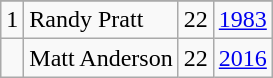<table class="wikitable">
<tr>
</tr>
<tr>
<td>1</td>
<td>Randy Pratt</td>
<td>22</td>
<td><a href='#'>1983</a></td>
</tr>
<tr>
<td></td>
<td>Matt Anderson</td>
<td>22</td>
<td><a href='#'>2016</a></td>
</tr>
</table>
